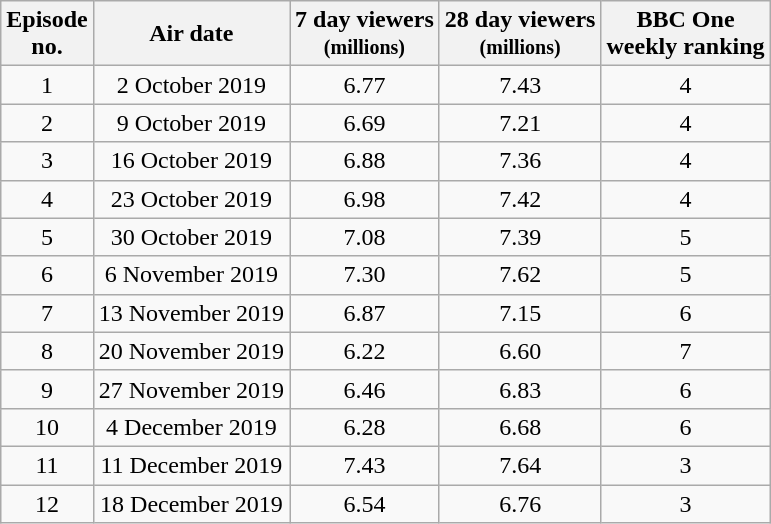<table class="wikitable" style="text-align:center;">
<tr>
<th>Episode<br>no.</th>
<th>Air date</th>
<th>7 day viewers<br><small>(millions)</small></th>
<th>28 day viewers<br><small>(millions)</small></th>
<th>BBC One<br>weekly ranking</th>
</tr>
<tr>
<td>1</td>
<td>2 October 2019</td>
<td>6.77</td>
<td>7.43</td>
<td>4</td>
</tr>
<tr>
<td>2</td>
<td>9 October 2019</td>
<td>6.69</td>
<td>7.21</td>
<td>4</td>
</tr>
<tr>
<td>3</td>
<td>16 October 2019</td>
<td>6.88</td>
<td>7.36</td>
<td>4</td>
</tr>
<tr>
<td>4</td>
<td>23 October 2019</td>
<td>6.98</td>
<td>7.42</td>
<td>4</td>
</tr>
<tr>
<td>5</td>
<td>30 October 2019</td>
<td>7.08</td>
<td>7.39</td>
<td>5</td>
</tr>
<tr>
<td>6</td>
<td>6 November 2019</td>
<td>7.30</td>
<td>7.62</td>
<td>5</td>
</tr>
<tr>
<td>7</td>
<td>13 November 2019</td>
<td>6.87</td>
<td>7.15</td>
<td>6</td>
</tr>
<tr>
<td>8</td>
<td>20 November 2019</td>
<td>6.22</td>
<td>6.60</td>
<td>7</td>
</tr>
<tr>
<td>9</td>
<td>27 November 2019</td>
<td>6.46</td>
<td>6.83</td>
<td>6</td>
</tr>
<tr>
<td>10</td>
<td>4 December 2019</td>
<td>6.28</td>
<td>6.68</td>
<td>6</td>
</tr>
<tr>
<td>11</td>
<td>11 December 2019</td>
<td>7.43</td>
<td>7.64</td>
<td>3</td>
</tr>
<tr>
<td>12</td>
<td>18 December 2019</td>
<td>6.54</td>
<td>6.76</td>
<td>3</td>
</tr>
</table>
